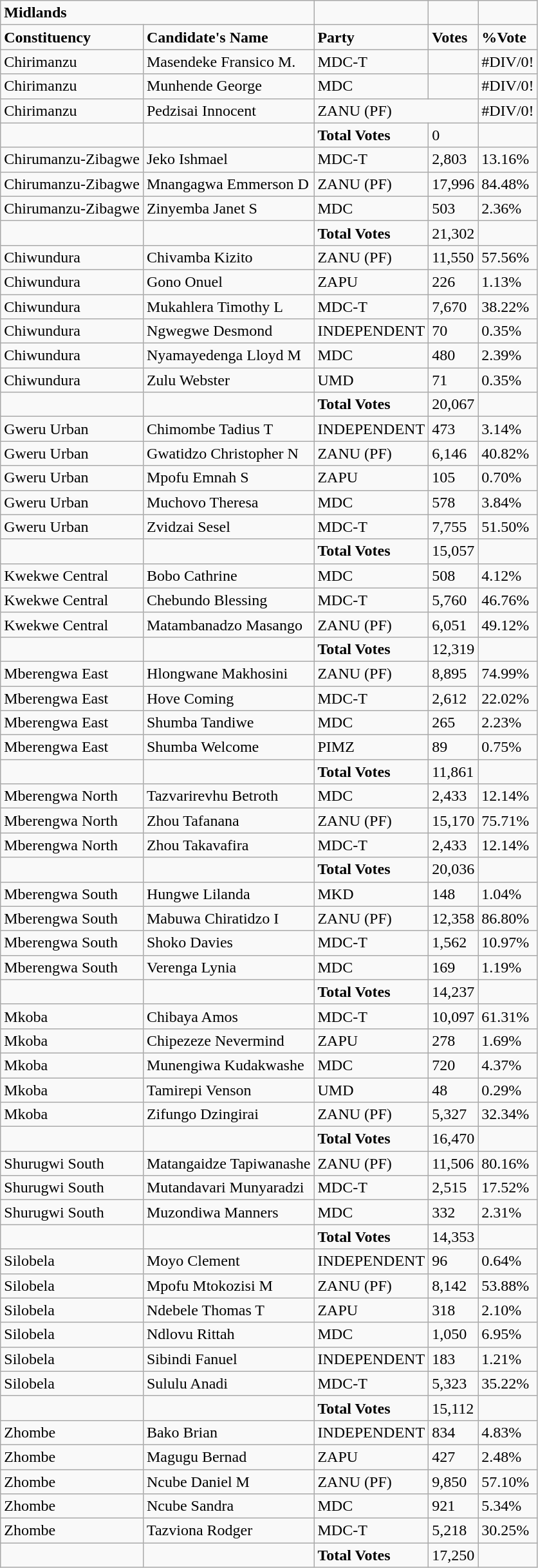<table class="wikitable">
<tr>
<td colspan="2"><strong>Midlands</strong></td>
<td></td>
<td></td>
<td></td>
</tr>
<tr>
<td><strong>Constituency</strong></td>
<td><strong>Candidate's Name</strong></td>
<td><strong>Party</strong></td>
<td><strong>Votes</strong></td>
<td><strong>%Vote</strong></td>
</tr>
<tr>
<td>Chirimanzu</td>
<td>Masendeke Fransico M.</td>
<td>MDC-T</td>
<td></td>
<td>#DIV/0!</td>
</tr>
<tr>
<td>Chirimanzu</td>
<td>Munhende George</td>
<td>MDC</td>
<td></td>
<td>#DIV/0!</td>
</tr>
<tr>
<td>Chirimanzu</td>
<td>Pedzisai Innocent</td>
<td colspan="2">ZANU (PF)</td>
<td>#DIV/0!</td>
</tr>
<tr>
<td></td>
<td></td>
<td><strong>Total Votes</strong></td>
<td>0</td>
<td></td>
</tr>
<tr>
<td>Chirumanzu-Zibagwe</td>
<td>Jeko Ishmael</td>
<td>MDC-T</td>
<td>2,803</td>
<td>13.16%</td>
</tr>
<tr>
<td>Chirumanzu-Zibagwe</td>
<td>Mnangagwa Emmerson D</td>
<td>ZANU (PF)</td>
<td>17,996</td>
<td>84.48%</td>
</tr>
<tr>
<td>Chirumanzu-Zibagwe</td>
<td>Zinyemba Janet S</td>
<td>MDC</td>
<td>503</td>
<td>2.36%</td>
</tr>
<tr>
<td></td>
<td></td>
<td><strong>Total Votes</strong></td>
<td>21,302</td>
<td></td>
</tr>
<tr>
<td>Chiwundura</td>
<td>Chivamba Kizito</td>
<td>ZANU (PF)</td>
<td>11,550</td>
<td>57.56%</td>
</tr>
<tr>
<td>Chiwundura</td>
<td>Gono Onuel</td>
<td>ZAPU</td>
<td>226</td>
<td>1.13%</td>
</tr>
<tr>
<td>Chiwundura</td>
<td>Mukahlera Timothy L</td>
<td>MDC-T</td>
<td>7,670</td>
<td>38.22%</td>
</tr>
<tr>
<td>Chiwundura</td>
<td>Ngwegwe Desmond</td>
<td>INDEPENDENT</td>
<td>70</td>
<td>0.35%</td>
</tr>
<tr>
<td>Chiwundura</td>
<td>Nyamayedenga Lloyd M</td>
<td>MDC</td>
<td>480</td>
<td>2.39%</td>
</tr>
<tr>
<td>Chiwundura</td>
<td>Zulu Webster</td>
<td>UMD</td>
<td>71</td>
<td>0.35%</td>
</tr>
<tr>
<td></td>
<td></td>
<td><strong>Total Votes</strong></td>
<td>20,067</td>
<td></td>
</tr>
<tr>
<td>Gweru Urban</td>
<td>Chimombe Tadius T</td>
<td>INDEPENDENT</td>
<td>473</td>
<td>3.14%</td>
</tr>
<tr>
<td>Gweru Urban</td>
<td>Gwatidzo Christopher N</td>
<td>ZANU (PF)</td>
<td>6,146</td>
<td>40.82%</td>
</tr>
<tr>
<td>Gweru Urban</td>
<td>Mpofu Emnah S</td>
<td>ZAPU</td>
<td>105</td>
<td>0.70%</td>
</tr>
<tr>
<td>Gweru Urban</td>
<td>Muchovo Theresa</td>
<td>MDC</td>
<td>578</td>
<td>3.84%</td>
</tr>
<tr>
<td>Gweru Urban</td>
<td>Zvidzai Sesel</td>
<td>MDC-T</td>
<td>7,755</td>
<td>51.50%</td>
</tr>
<tr>
<td></td>
<td></td>
<td><strong>Total Votes</strong></td>
<td>15,057</td>
<td></td>
</tr>
<tr>
<td>Kwekwe Central</td>
<td>Bobo Cathrine</td>
<td>MDC</td>
<td>508</td>
<td>4.12%</td>
</tr>
<tr>
<td>Kwekwe Central</td>
<td>Chebundo Blessing</td>
<td>MDC-T</td>
<td>5,760</td>
<td>46.76%</td>
</tr>
<tr>
<td>Kwekwe Central</td>
<td>Matambanadzo Masango</td>
<td>ZANU (PF)</td>
<td>6,051</td>
<td>49.12%</td>
</tr>
<tr>
<td></td>
<td></td>
<td><strong>Total Votes</strong></td>
<td>12,319</td>
<td></td>
</tr>
<tr>
<td>Mberengwa East</td>
<td>Hlongwane Makhosini</td>
<td>ZANU (PF)</td>
<td>8,895</td>
<td>74.99%</td>
</tr>
<tr>
<td>Mberengwa East</td>
<td>Hove Coming</td>
<td>MDC-T</td>
<td>2,612</td>
<td>22.02%</td>
</tr>
<tr>
<td>Mberengwa East</td>
<td>Shumba Tandiwe</td>
<td>MDC</td>
<td>265</td>
<td>2.23%</td>
</tr>
<tr>
<td>Mberengwa East</td>
<td>Shumba Welcome</td>
<td>PIMZ</td>
<td>89</td>
<td>0.75%</td>
</tr>
<tr>
<td></td>
<td></td>
<td><strong>Total Votes</strong></td>
<td>11,861</td>
<td></td>
</tr>
<tr>
<td>Mberengwa North</td>
<td>Tazvarirevhu Betroth</td>
<td>MDC</td>
<td>2,433</td>
<td>12.14%</td>
</tr>
<tr>
<td>Mberengwa North</td>
<td>Zhou Tafanana</td>
<td>ZANU (PF)</td>
<td>15,170</td>
<td>75.71%</td>
</tr>
<tr>
<td>Mberengwa North</td>
<td>Zhou Takavafira</td>
<td>MDC-T</td>
<td>2,433</td>
<td>12.14%</td>
</tr>
<tr>
<td></td>
<td></td>
<td><strong>Total Votes</strong></td>
<td>20,036</td>
<td></td>
</tr>
<tr>
<td>Mberengwa South</td>
<td>Hungwe Lilanda</td>
<td>MKD</td>
<td>148</td>
<td>1.04%</td>
</tr>
<tr>
<td>Mberengwa South</td>
<td>Mabuwa Chiratidzo I</td>
<td>ZANU (PF)</td>
<td>12,358</td>
<td>86.80%</td>
</tr>
<tr>
<td>Mberengwa South</td>
<td>Shoko Davies</td>
<td>MDC-T</td>
<td>1,562</td>
<td>10.97%</td>
</tr>
<tr>
<td>Mberengwa South</td>
<td>Verenga Lynia</td>
<td>MDC</td>
<td>169</td>
<td>1.19%</td>
</tr>
<tr>
<td></td>
<td></td>
<td><strong>Total Votes</strong></td>
<td>14,237</td>
<td></td>
</tr>
<tr>
<td>Mkoba</td>
<td>Chibaya Amos</td>
<td>MDC-T</td>
<td>10,097</td>
<td>61.31%</td>
</tr>
<tr>
<td>Mkoba</td>
<td>Chipezeze Nevermind</td>
<td>ZAPU</td>
<td>278</td>
<td>1.69%</td>
</tr>
<tr>
<td>Mkoba</td>
<td>Munengiwa Kudakwashe</td>
<td>MDC</td>
<td>720</td>
<td>4.37%</td>
</tr>
<tr>
<td>Mkoba</td>
<td>Tamirepi Venson</td>
<td>UMD</td>
<td>48</td>
<td>0.29%</td>
</tr>
<tr>
<td>Mkoba</td>
<td>Zifungo Dzingirai</td>
<td>ZANU (PF)</td>
<td>5,327</td>
<td>32.34%</td>
</tr>
<tr>
<td></td>
<td></td>
<td><strong>Total Votes</strong></td>
<td>16,470</td>
<td></td>
</tr>
<tr>
<td>Shurugwi South</td>
<td>Matangaidze Tapiwanashe</td>
<td>ZANU (PF)</td>
<td>11,506</td>
<td>80.16%</td>
</tr>
<tr>
<td>Shurugwi South</td>
<td>Mutandavari Munyaradzi</td>
<td>MDC-T</td>
<td>2,515</td>
<td>17.52%</td>
</tr>
<tr>
<td>Shurugwi South</td>
<td>Muzondiwa Manners</td>
<td>MDC</td>
<td>332</td>
<td>2.31%</td>
</tr>
<tr>
<td></td>
<td></td>
<td><strong>Total Votes</strong></td>
<td>14,353</td>
<td></td>
</tr>
<tr>
<td>Silobela</td>
<td>Moyo Clement</td>
<td>INDEPENDENT</td>
<td>96</td>
<td>0.64%</td>
</tr>
<tr>
<td>Silobela</td>
<td>Mpofu Mtokozisi M</td>
<td>ZANU (PF)</td>
<td>8,142</td>
<td>53.88%</td>
</tr>
<tr>
<td>Silobela</td>
<td>Ndebele Thomas T</td>
<td>ZAPU</td>
<td>318</td>
<td>2.10%</td>
</tr>
<tr>
<td>Silobela</td>
<td>Ndlovu Rittah</td>
<td>MDC</td>
<td>1,050</td>
<td>6.95%</td>
</tr>
<tr>
<td>Silobela</td>
<td>Sibindi Fanuel</td>
<td>INDEPENDENT</td>
<td>183</td>
<td>1.21%</td>
</tr>
<tr>
<td>Silobela</td>
<td>Sululu Anadi</td>
<td>MDC-T</td>
<td>5,323</td>
<td>35.22%</td>
</tr>
<tr>
<td></td>
<td></td>
<td><strong>Total Votes</strong></td>
<td>15,112</td>
<td></td>
</tr>
<tr>
<td>Zhombe</td>
<td>Bako Brian</td>
<td>INDEPENDENT</td>
<td>834</td>
<td>4.83%</td>
</tr>
<tr>
<td>Zhombe</td>
<td>Magugu Bernad</td>
<td>ZAPU</td>
<td>427</td>
<td>2.48%</td>
</tr>
<tr>
<td>Zhombe</td>
<td>Ncube Daniel M</td>
<td>ZANU (PF)</td>
<td>9,850</td>
<td>57.10%</td>
</tr>
<tr>
<td>Zhombe</td>
<td>Ncube Sandra</td>
<td>MDC</td>
<td>921</td>
<td>5.34%</td>
</tr>
<tr>
<td>Zhombe</td>
<td>Tazviona Rodger</td>
<td>MDC-T</td>
<td>5,218</td>
<td>30.25%</td>
</tr>
<tr>
<td></td>
<td></td>
<td><strong>Total Votes</strong></td>
<td>17,250</td>
</tr>
</table>
